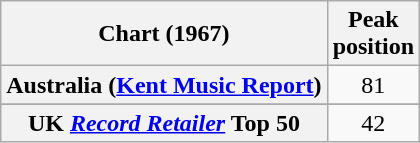<table class="wikitable sortable plainrowheaders" style="text-align:center">
<tr>
<th>Chart (1967)</th>
<th>Peak<br>position</th>
</tr>
<tr>
<th scope="row">Australia (<a href='#'>Kent Music Report</a>)</th>
<td>81</td>
</tr>
<tr>
</tr>
<tr>
</tr>
<tr>
<th scope="row">UK <em><a href='#'>Record Retailer</a></em> Top 50</th>
<td>42</td>
</tr>
</table>
